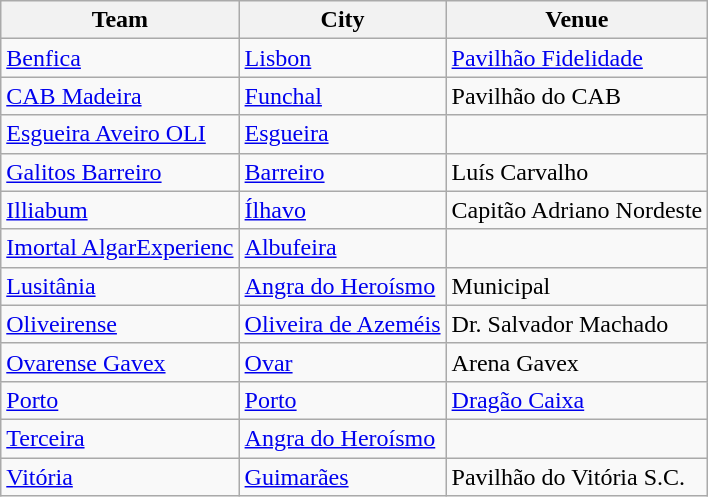<table class="wikitable sortable">
<tr>
<th>Team</th>
<th>City</th>
<th>Venue</th>
</tr>
<tr>
<td><a href='#'>Benfica</a></td>
<td><a href='#'>Lisbon</a></td>
<td><a href='#'>Pavilhão Fidelidade</a></td>
</tr>
<tr>
<td><a href='#'>CAB Madeira</a></td>
<td><a href='#'>Funchal</a></td>
<td>Pavilhão do CAB</td>
</tr>
<tr>
<td><a href='#'>Esgueira Aveiro OLI</a></td>
<td><a href='#'>Esgueira</a></td>
<td></td>
</tr>
<tr>
<td><a href='#'>Galitos Barreiro</a></td>
<td><a href='#'>Barreiro</a></td>
<td>Luís Carvalho</td>
</tr>
<tr>
<td><a href='#'>Illiabum</a></td>
<td><a href='#'>Ílhavo</a></td>
<td>Capitão Adriano Nordeste</td>
</tr>
<tr>
<td><a href='#'>Imortal AlgarExperienc</a></td>
<td><a href='#'>Albufeira</a></td>
<td></td>
</tr>
<tr>
<td><a href='#'>Lusitânia</a></td>
<td><a href='#'>Angra do Heroísmo</a></td>
<td>Municipal</td>
</tr>
<tr>
<td><a href='#'>Oliveirense</a></td>
<td><a href='#'>Oliveira de Azeméis</a></td>
<td>Dr. Salvador Machado</td>
</tr>
<tr>
<td><a href='#'>Ovarense Gavex</a></td>
<td><a href='#'>Ovar</a></td>
<td>Arena Gavex</td>
</tr>
<tr>
<td><a href='#'>Porto</a></td>
<td><a href='#'>Porto</a></td>
<td><a href='#'>Dragão Caixa</a></td>
</tr>
<tr>
<td><a href='#'>Terceira</a></td>
<td><a href='#'>Angra do Heroísmo</a></td>
<td></td>
</tr>
<tr>
<td><a href='#'>Vitória</a></td>
<td><a href='#'>Guimarães</a></td>
<td>Pavilhão do Vitória S.C.</td>
</tr>
</table>
